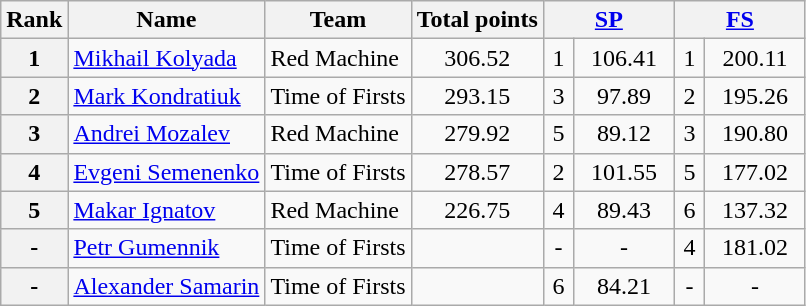<table class="wikitable sortable">
<tr>
<th>Rank</th>
<th>Name</th>
<th>Team</th>
<th>Total points</th>
<th colspan="2" width="80px"><a href='#'>SP</a></th>
<th colspan="2" width="80px"><a href='#'>FS</a></th>
</tr>
<tr>
<th>1</th>
<td><a href='#'>Mikhail Kolyada</a></td>
<td>Red Machine</td>
<td align="center">306.52</td>
<td align="center">1</td>
<td align="center">106.41</td>
<td align="center">1</td>
<td align="center">200.11</td>
</tr>
<tr>
<th>2</th>
<td><a href='#'>Mark Kondratiuk</a></td>
<td>Time of Firsts</td>
<td align="center">293.15</td>
<td align="center">3</td>
<td align="center">97.89</td>
<td align="center">2</td>
<td align="center">195.26</td>
</tr>
<tr>
<th>3</th>
<td><a href='#'>Andrei Mozalev</a></td>
<td>Red Machine</td>
<td align="center">279.92</td>
<td align="center">5</td>
<td align="center">89.12</td>
<td align="center">3</td>
<td align="center">190.80</td>
</tr>
<tr>
<th>4</th>
<td><a href='#'>Evgeni Semenenko</a></td>
<td>Time of Firsts</td>
<td align="center">278.57</td>
<td align="center">2</td>
<td align="center">101.55</td>
<td align="center">5</td>
<td align="center">177.02</td>
</tr>
<tr>
<th>5</th>
<td><a href='#'>Makar Ignatov</a></td>
<td>Red Machine</td>
<td align="center">226.75</td>
<td align="center">4</td>
<td align="center">89.43</td>
<td align="center">6</td>
<td align="center">137.32</td>
</tr>
<tr>
<th>-</th>
<td><a href='#'>Petr Gumennik</a></td>
<td>Time of Firsts</td>
<td align="center"></td>
<td align="center">-</td>
<td align="center">-</td>
<td align="center">4</td>
<td align="center">181.02</td>
</tr>
<tr>
<th>-</th>
<td><a href='#'>Alexander Samarin</a></td>
<td>Time of Firsts</td>
<td align="center"></td>
<td align="center">6</td>
<td align="center">84.21</td>
<td align="center">-</td>
<td align="center">-</td>
</tr>
</table>
